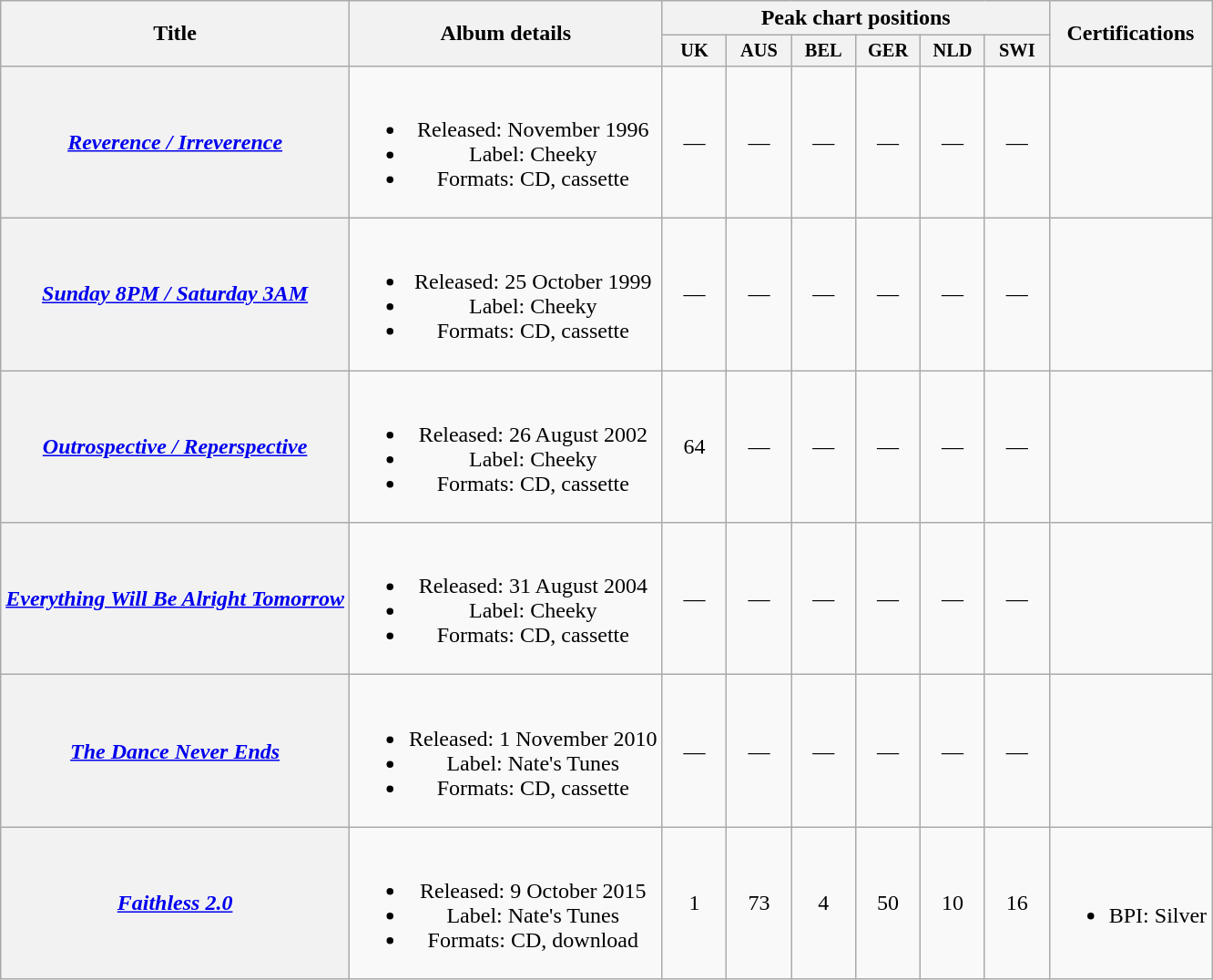<table class="wikitable plainrowheaders" style="text-align:center;">
<tr>
<th scope="col" rowspan="2">Title</th>
<th scope="col" rowspan="2">Album details</th>
<th scope="col" colspan="6">Peak chart positions</th>
<th scope="col" rowspan="2">Certifications</th>
</tr>
<tr>
<th scope="col" style="width:3em;font-size:85%">UK<br></th>
<th scope="col" style="width:3em;font-size:85%">AUS<br></th>
<th scope="col" style="width:3em;font-size:85%">BEL<br></th>
<th scope="col" style="width:3em;font-size:85%">GER<br></th>
<th scope="col" style="width:3em;font-size:85%">NLD<br></th>
<th scope="col" style="width:3em;font-size:85%">SWI<br></th>
</tr>
<tr>
<th scope="row"><em><a href='#'>Reverence / Irreverence</a></em></th>
<td><br><ul><li>Released: November 1996</li><li>Label: Cheeky</li><li>Formats: CD, cassette</li></ul></td>
<td>—</td>
<td>—</td>
<td>—</td>
<td>—</td>
<td>—</td>
<td>—</td>
<td></td>
</tr>
<tr>
<th scope="row"><em><a href='#'>Sunday 8PM / Saturday 3AM</a></em></th>
<td><br><ul><li>Released: 25 October 1999</li><li>Label: Cheeky</li><li>Formats: CD, cassette</li></ul></td>
<td>—</td>
<td>—</td>
<td>—</td>
<td>—</td>
<td>—</td>
<td>—</td>
<td></td>
</tr>
<tr>
<th scope="row"><em><a href='#'>Outrospective / Reperspective</a></em></th>
<td><br><ul><li>Released: 26 August 2002</li><li>Label: Cheeky</li><li>Formats: CD, cassette</li></ul></td>
<td>64</td>
<td>—</td>
<td>—</td>
<td>—</td>
<td>—</td>
<td>—</td>
<td></td>
</tr>
<tr>
<th scope="row"><em><a href='#'>Everything Will Be Alright Tomorrow</a></em></th>
<td><br><ul><li>Released: 31 August 2004</li><li>Label: Cheeky</li><li>Formats: CD, cassette</li></ul></td>
<td>—</td>
<td>—</td>
<td>—</td>
<td>—</td>
<td>—</td>
<td>—</td>
<td></td>
</tr>
<tr>
<th scope="row"><em><a href='#'>The Dance Never Ends</a></em></th>
<td><br><ul><li>Released: 1 November 2010</li><li>Label: Nate's Tunes</li><li>Formats: CD, cassette</li></ul></td>
<td>—</td>
<td>—</td>
<td>—</td>
<td>—</td>
<td>—</td>
<td>—</td>
<td></td>
</tr>
<tr>
<th scope="row"><em><a href='#'>Faithless 2.0</a></em></th>
<td><br><ul><li>Released: 9 October 2015</li><li>Label: Nate's Tunes</li><li>Formats: CD, download</li></ul></td>
<td>1</td>
<td>73</td>
<td>4</td>
<td>50</td>
<td>10</td>
<td>16</td>
<td><br><ul><li>BPI: Silver</li></ul></td>
</tr>
</table>
